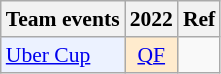<table style='font-size: 90%; text-align:center;' class='wikitable'>
<tr>
<th>Team events</th>
<th>2022</th>
<th>Ref</th>
</tr>
<tr>
<td bgcolor="#ECF2FF"; align="left"><a href='#'>Uber Cup</a></td>
<td bgcolor=FFEBCD><a href='#'>QF</a></td>
<td></td>
</tr>
</table>
